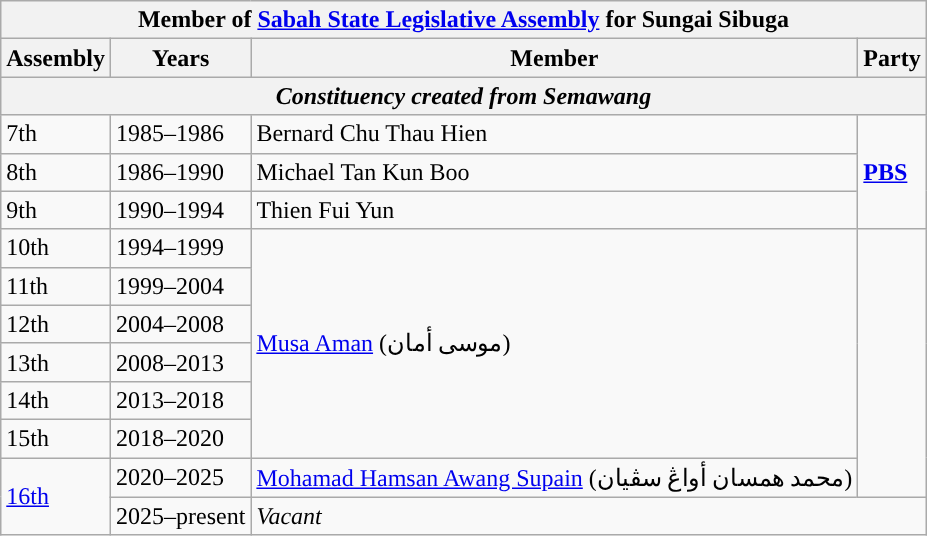<table class="wikitable">
<tr>
<th colspan="4">Member of <a href='#'>Sabah State Legislative Assembly</a> for Sungai Sibuga</th>
</tr>
<tr>
<th>Assembly</th>
<th>Years</th>
<th>Member</th>
<th>Party</th>
</tr>
<tr>
<th colspan="4" align="center"><em>Constituency created from Semawang</em></th>
</tr>
<tr>
<td>7th</td>
<td>1985–1986</td>
<td>Bernard Chu Thau Hien</td>
<td rowspan=3><strong><a href='#'>PBS</a></strong></td>
</tr>
<tr>
<td>8th</td>
<td>1986–1990</td>
<td>Michael Tan Kun Boo</td>
</tr>
<tr>
<td>9th</td>
<td>1990–1994</td>
<td>Thien Fui Yun</td>
</tr>
<tr>
<td>10th</td>
<td>1994–1999</td>
<td rowspan="6"><a href='#'>Musa Aman</a> (موسى أمان)</td>
<td rowspan=7></td>
</tr>
<tr>
<td>11th</td>
<td>1999–2004</td>
</tr>
<tr>
<td>12th</td>
<td>2004–2008</td>
</tr>
<tr>
<td>13th</td>
<td>2008–2013</td>
</tr>
<tr>
<td>14th</td>
<td>2013–2018</td>
</tr>
<tr>
<td>15th</td>
<td>2018–2020</td>
</tr>
<tr>
<td rowspan=2><a href='#'>16th</a></td>
<td>2020–2025</td>
<td><a href='#'>Mohamad Hamsan Awang Supain</a> (محمد همسان أواڠ سڤيان)</td>
</tr>
<tr>
<td>2025–present</td>
<td colspan=2><em>Vacant</em></td>
</tr>
</table>
